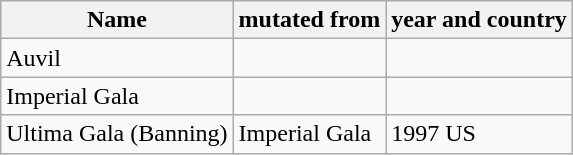<table class="wikitable">
<tr>
<th>Name</th>
<th>mutated from</th>
<th>year and country</th>
</tr>
<tr>
<td>Auvil</td>
<td></td>
<td></td>
</tr>
<tr>
<td>Imperial Gala</td>
<td></td>
<td></td>
</tr>
<tr>
<td>Ultima Gala (Banning)</td>
<td>Imperial Gala</td>
<td>1997  US</td>
</tr>
</table>
